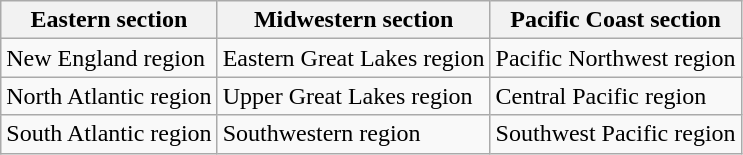<table class="wikitable">
<tr>
<th>Eastern section</th>
<th>Midwestern section</th>
<th>Pacific Coast section</th>
</tr>
<tr>
<td>New England region</td>
<td>Eastern Great Lakes region</td>
<td>Pacific Northwest region</td>
</tr>
<tr>
<td>North Atlantic region</td>
<td>Upper Great Lakes region</td>
<td>Central Pacific region</td>
</tr>
<tr>
<td>South Atlantic region</td>
<td>Southwestern region</td>
<td>Southwest Pacific region</td>
</tr>
</table>
